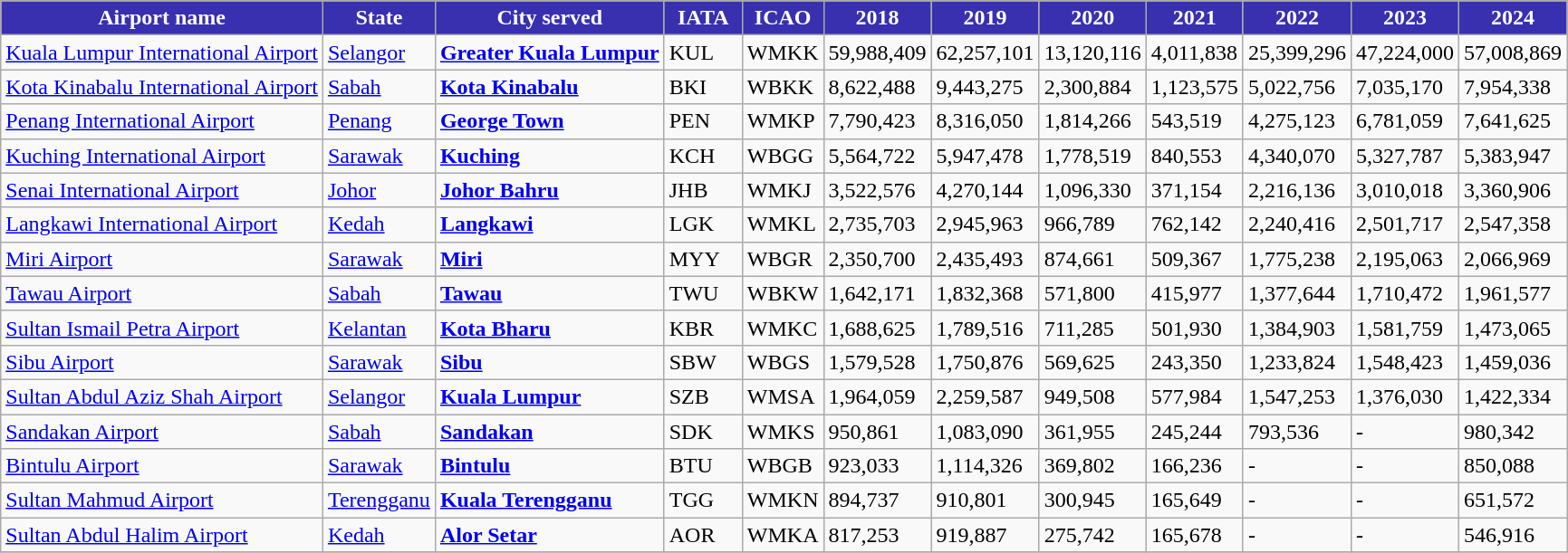<table class="sortable wikitable">
<tr>
<th style="background:#3830AE;color: white">Airport name</th>
<th style="background:#3830AE;color: white">State</th>
<th style="background:#3830AE;color: white">City served</th>
<th style="background:#3830AE;color: white" width=50px>IATA</th>
<th style="background:#3830AE;color: white" width=50px>ICAO</th>
<th style="background:#3830AE;color: white">2018</th>
<th style="background:#3830AE;color: white">2019</th>
<th style="background:#3830AE;color: white">2020</th>
<th style="background:#3830AE;color: white">2021</th>
<th style="background:#3830AE;color: white">2022</th>
<th style="background:#3830AE;color: white">2023</th>
<th style="background:#3830AE;color: white">2024</th>
</tr>
<tr>
<td><a href='#'>Kuala Lumpur International Airport</a></td>
<td><a href='#'>Selangor</a></td>
<td><strong><a href='#'>Greater Kuala Lumpur</a></strong></td>
<td>KUL</td>
<td>WMKK</td>
<td>59,988,409</td>
<td>62,257,101</td>
<td>13,120,116</td>
<td>4,011,838</td>
<td>25,399,296</td>
<td>47,224,000</td>
<td>57,008,869</td>
</tr>
<tr>
<td><a href='#'>Kota Kinabalu International Airport</a></td>
<td><a href='#'>Sabah</a></td>
<td><strong><a href='#'>Kota Kinabalu</a></strong></td>
<td>BKI</td>
<td>WBKK</td>
<td>8,622,488</td>
<td>9,443,275</td>
<td>2,300,884</td>
<td>1,123,575</td>
<td>5,022,756</td>
<td>7,035,170</td>
<td>7,954,338</td>
</tr>
<tr>
<td><a href='#'>Penang International Airport</a></td>
<td><a href='#'>Penang</a></td>
<td><strong><a href='#'>George Town</a></strong></td>
<td>PEN</td>
<td>WMKP</td>
<td>7,790,423</td>
<td>8,316,050</td>
<td>1,814,266</td>
<td>543,519</td>
<td>4,275,123</td>
<td>6,781,059</td>
<td>7,641,625</td>
</tr>
<tr>
<td><a href='#'>Kuching International Airport</a></td>
<td><a href='#'>Sarawak</a></td>
<td><strong><a href='#'>Kuching</a></strong></td>
<td>KCH</td>
<td>WBGG</td>
<td>5,564,722</td>
<td>5,947,478</td>
<td>1,778,519</td>
<td>840,553</td>
<td>4,340,070</td>
<td>5,327,787</td>
<td>5,383,947</td>
</tr>
<tr>
<td><a href='#'>Senai International Airport</a></td>
<td><a href='#'>Johor</a></td>
<td><strong><a href='#'>Johor Bahru</a></strong></td>
<td>JHB</td>
<td>WMKJ</td>
<td>3,522,576</td>
<td>4,270,144</td>
<td>1,096,330</td>
<td>371,154</td>
<td>2,216,136</td>
<td>3,010,018</td>
<td>3,360,906</td>
</tr>
<tr>
<td><a href='#'>Langkawi International Airport</a></td>
<td><a href='#'>Kedah</a></td>
<td><strong><a href='#'>Langkawi</a></strong></td>
<td>LGK</td>
<td>WMKL</td>
<td>2,735,703</td>
<td>2,945,963</td>
<td>966,789</td>
<td>762,142</td>
<td>2,240,416</td>
<td>2,501,717</td>
<td>2,547,358</td>
</tr>
<tr>
<td><a href='#'>Miri Airport</a></td>
<td><a href='#'>Sarawak</a></td>
<td><strong><a href='#'>Miri</a></strong></td>
<td>MYY</td>
<td>WBGR</td>
<td>2,350,700</td>
<td>2,435,493</td>
<td>874,661</td>
<td>509,367</td>
<td>1,775,238</td>
<td>2,195,063</td>
<td>2,066,969</td>
</tr>
<tr>
<td><a href='#'>Tawau Airport</a></td>
<td><a href='#'>Sabah</a></td>
<td><strong><a href='#'>Tawau</a></strong></td>
<td>TWU</td>
<td>WBKW</td>
<td>1,642,171</td>
<td>1,832,368</td>
<td>571,800</td>
<td>415,977</td>
<td>1,377,644</td>
<td>1,710,472</td>
<td>1,961,577</td>
</tr>
<tr>
<td><a href='#'>Sultan Ismail Petra Airport</a></td>
<td><a href='#'>Kelantan</a></td>
<td><strong><a href='#'>Kota Bharu</a></strong></td>
<td>KBR</td>
<td>WMKC</td>
<td>1,688,625</td>
<td>1,789,516</td>
<td>711,285</td>
<td>501,930</td>
<td>1,384,903</td>
<td>1,581,759</td>
<td>1,473,065</td>
</tr>
<tr>
<td><a href='#'>Sibu Airport</a></td>
<td><a href='#'>Sarawak</a></td>
<td><strong><a href='#'>Sibu</a></strong></td>
<td>SBW</td>
<td>WBGS</td>
<td>1,579,528</td>
<td>1,750,876</td>
<td>569,625</td>
<td>243,350</td>
<td>1,233,824</td>
<td>1,548,423</td>
<td>1,459,036</td>
</tr>
<tr>
<td><a href='#'>Sultan Abdul Aziz Shah Airport</a></td>
<td><a href='#'>Selangor</a></td>
<td><strong><a href='#'>Kuala Lumpur</a></strong></td>
<td>SZB</td>
<td>WMSA</td>
<td>1,964,059</td>
<td>2,259,587</td>
<td>949,508</td>
<td>577,984</td>
<td>1,547,253</td>
<td>1,376,030</td>
<td>1,422,334</td>
</tr>
<tr>
<td><a href='#'>Sandakan Airport</a></td>
<td><a href='#'>Sabah</a></td>
<td><strong><a href='#'>Sandakan</a></strong></td>
<td>SDK</td>
<td>WMKS</td>
<td>950,861</td>
<td>1,083,090</td>
<td>361,955</td>
<td>245,244</td>
<td>793,536</td>
<td>-</td>
<td>980,342</td>
</tr>
<tr>
<td><a href='#'>Bintulu Airport</a></td>
<td><a href='#'>Sarawak</a></td>
<td><strong><a href='#'>Bintulu</a></strong></td>
<td>BTU</td>
<td>WBGB</td>
<td>923,033</td>
<td>1,114,326</td>
<td>369,802</td>
<td>166,236</td>
<td>-</td>
<td>-</td>
<td>850,088</td>
</tr>
<tr>
<td><a href='#'>Sultan Mahmud Airport</a></td>
<td><a href='#'>Terengganu</a></td>
<td><strong><a href='#'>Kuala Terengganu</a></strong></td>
<td>TGG</td>
<td>WMKN</td>
<td>894,737</td>
<td>910,801</td>
<td>300,945</td>
<td>165,649</td>
<td>-</td>
<td>-</td>
<td>651,572</td>
</tr>
<tr>
<td><a href='#'>Sultan Abdul Halim Airport</a></td>
<td><a href='#'>Kedah</a></td>
<td><strong><a href='#'>Alor Setar</a></strong></td>
<td>AOR</td>
<td>WMKA</td>
<td>817,253</td>
<td>919,887</td>
<td>275,742</td>
<td>165,678</td>
<td>-</td>
<td>-</td>
<td>546,916</td>
</tr>
<tr>
</tr>
</table>
